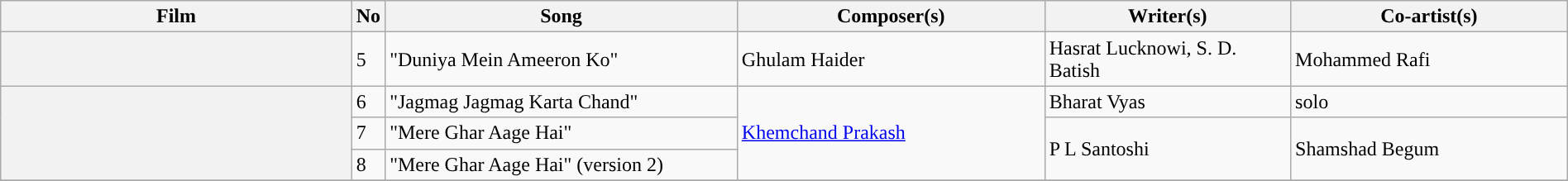<table class="wikitable plainrowheaders" width="100%" textcolor:#000;">
<tr style="background:#b0e0e66;">
<th scope="col" width=23%>Film</th>
<th><strong>No</strong></th>
<th scope="col" width=23%>Song</th>
<th scope="col" width=20%>Composer(s)</th>
<th scope="col" width=16%>Writer(s)</th>
<th scope="col" width=18%>Co-artist(s)</th>
</tr>
<tr>
<th><em></em></th>
<td>5</td>
<td>"Duniya Mein Ameeron Ko"</td>
<td>Ghulam Haider</td>
<td>Hasrat Lucknowi, S. D. Batish</td>
<td>Mohammed Rafi</td>
</tr>
<tr>
<th rowspan=3><em></em></th>
<td>6</td>
<td>"Jagmag Jagmag Karta Chand"</td>
<td rowspan=3><a href='#'>Khemchand Prakash</a></td>
<td>Bharat Vyas</td>
<td>solo</td>
</tr>
<tr>
<td>7</td>
<td>"Mere Ghar Aage Hai"</td>
<td rowspan=2>P L Santoshi</td>
<td rowspan=2>Shamshad Begum</td>
</tr>
<tr>
<td>8</td>
<td>"Mere Ghar Aage Hai" (version 2)</td>
</tr>
<tr>
</tr>
</table>
